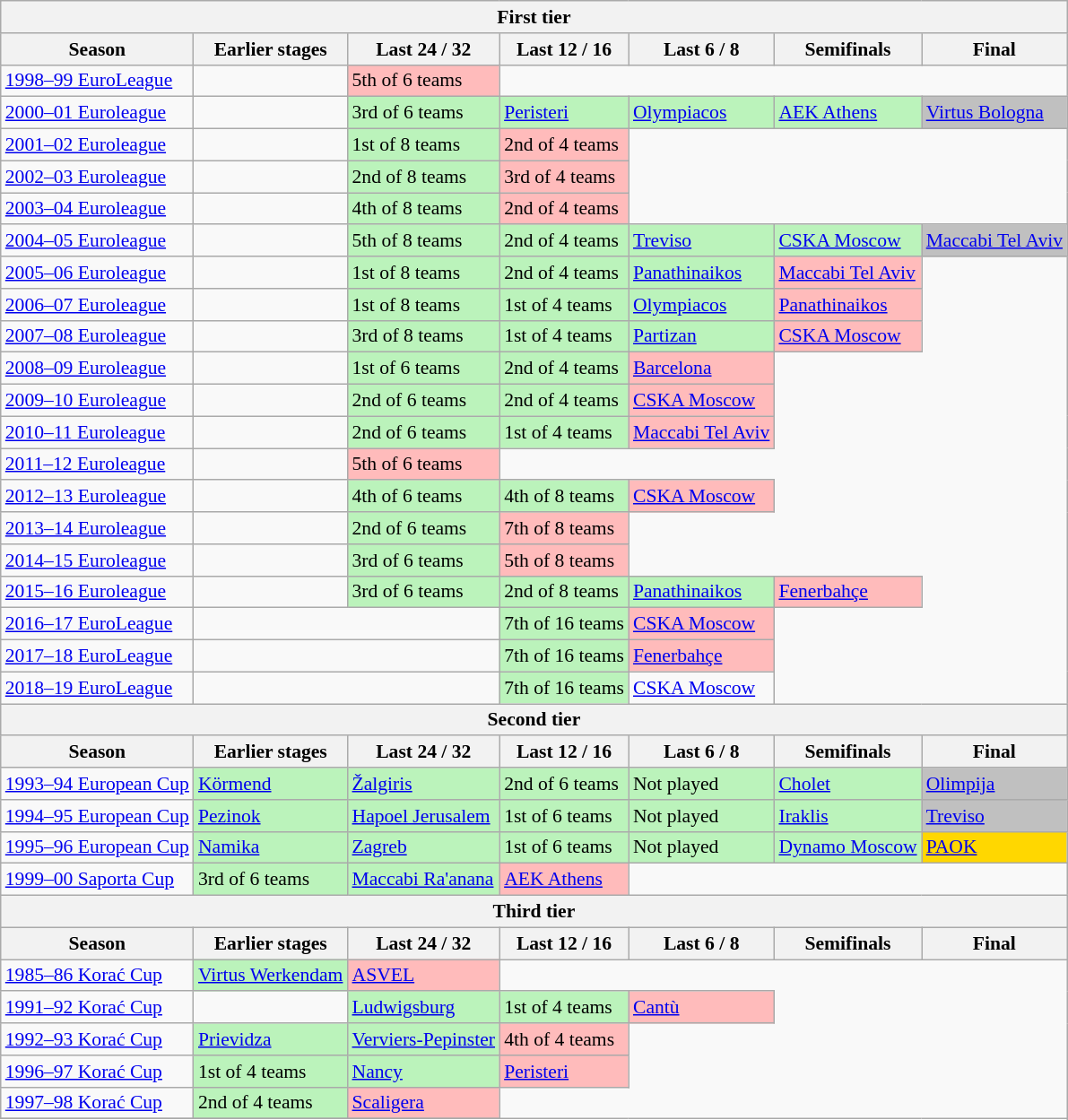<table class="wikitable" style="font-size:90%">
<tr>
<th colspan=7>First tier</th>
</tr>
<tr>
<th>Season</th>
<th>Earlier stages</th>
<th>Last 24 / 32</th>
<th>Last 12 / 16</th>
<th>Last 6 / 8</th>
<th>Semifinals</th>
<th>Final</th>
</tr>
<tr>
<td><a href='#'>1998–99 EuroLeague</a></td>
<td></td>
<td bgcolor=#FFBBBB>5th of 6 teams</td>
</tr>
<tr>
<td><a href='#'>2000–01 Euroleague</a></td>
<td></td>
<td bgcolor=#BBF3BB>3rd of 6 teams</td>
<td bgcolor=#BBF3BB> <a href='#'>Peristeri</a></td>
<td bgcolor=#BBF3BB> <a href='#'>Olympiacos</a></td>
<td bgcolor=#BBF3BB> <a href='#'>AEK Athens</a></td>
<td bgcolor=silver> <a href='#'>Virtus Bologna</a></td>
</tr>
<tr>
<td><a href='#'>2001–02 Euroleague</a></td>
<td></td>
<td bgcolor=#BBF3BB>1st of 8 teams</td>
<td bgcolor=#FFBBBB>2nd of 4 teams</td>
</tr>
<tr>
<td><a href='#'>2002–03 Euroleague</a></td>
<td></td>
<td bgcolor=#BBF3BB>2nd of 8 teams</td>
<td bgcolor=#FFBBBB>3rd of 4 teams</td>
</tr>
<tr>
<td><a href='#'>2003–04 Euroleague</a></td>
<td></td>
<td bgcolor=#BBF3BB>4th of 8 teams</td>
<td bgcolor=#FFBBBB>2nd of 4 teams</td>
</tr>
<tr>
<td><a href='#'>2004–05 Euroleague</a></td>
<td></td>
<td bgcolor=#BBF3BB>5th of 8 teams</td>
<td bgcolor=#BBF3BB>2nd of 4 teams</td>
<td bgcolor=#BBF3BB> <a href='#'>Treviso</a></td>
<td bgcolor=#BBF3BB> <a href='#'>CSKA Moscow</a></td>
<td bgcolor=silver> <a href='#'>Maccabi Tel Aviv</a></td>
</tr>
<tr>
<td><a href='#'>2005–06 Euroleague</a></td>
<td></td>
<td bgcolor=#BBF3BB>1st of 8 teams</td>
<td bgcolor=#BBF3BB>2nd of 4 teams</td>
<td bgcolor=#BBF3BB> <a href='#'>Panathinaikos</a></td>
<td bgcolor=#FFBBBB> <a href='#'>Maccabi Tel Aviv</a></td>
</tr>
<tr>
<td><a href='#'>2006–07 Euroleague</a></td>
<td></td>
<td bgcolor=#BBF3BB>1st of 8 teams</td>
<td bgcolor=#BBF3BB>1st of 4 teams</td>
<td bgcolor=#BBF3BB> <a href='#'>Olympiacos</a></td>
<td bgcolor=#FFBBBB> <a href='#'>Panathinaikos</a></td>
</tr>
<tr>
<td><a href='#'>2007–08 Euroleague</a></td>
<td></td>
<td bgcolor=#BBF3BB>3rd of 8 teams</td>
<td bgcolor=#BBF3BB>1st of 4 teams</td>
<td bgcolor=#BBF3BB> <a href='#'>Partizan</a></td>
<td bgcolor=#FFBBBB> <a href='#'>CSKA Moscow</a></td>
</tr>
<tr>
<td><a href='#'>2008–09 Euroleague</a></td>
<td></td>
<td bgcolor=#BBF3BB>1st of 6 teams</td>
<td bgcolor=#BBF3BB>2nd of 4 teams</td>
<td bgcolor=#FFBBBB> <a href='#'>Barcelona</a></td>
</tr>
<tr>
<td><a href='#'>2009–10 Euroleague</a></td>
<td></td>
<td bgcolor=#BBF3BB>2nd of 6 teams</td>
<td bgcolor=#BBF3BB>2nd of 4 teams</td>
<td bgcolor=#FFBBBB> <a href='#'>CSKA Moscow</a></td>
</tr>
<tr>
<td><a href='#'>2010–11 Euroleague</a></td>
<td></td>
<td bgcolor=#BBF3BB>2nd of 6 teams</td>
<td bgcolor=#BBF3BB>1st of 4 teams</td>
<td bgcolor=#FFBBBB> <a href='#'>Maccabi Tel Aviv</a></td>
</tr>
<tr>
<td><a href='#'>2011–12 Euroleague</a></td>
<td></td>
<td bgcolor=#FFBBBB>5th of 6 teams</td>
</tr>
<tr>
<td><a href='#'>2012–13 Euroleague</a></td>
<td></td>
<td bgcolor=#BBF3BB>4th of 6 teams</td>
<td bgcolor=#BBF3BB>4th of 8 teams</td>
<td bgcolor=#FFBBBB> <a href='#'>CSKA Moscow</a></td>
</tr>
<tr>
<td><a href='#'>2013–14 Euroleague</a></td>
<td></td>
<td bgcolor=#BBF3BB>2nd of 6 teams</td>
<td bgcolor=#FFBBBB>7th of 8 teams</td>
</tr>
<tr>
<td><a href='#'>2014–15 Euroleague</a></td>
<td></td>
<td bgcolor=#BBF3BB>3rd of 6 teams</td>
<td bgcolor=#FFBBBB>5th of 8 teams</td>
</tr>
<tr>
<td><a href='#'>2015–16 Euroleague</a></td>
<td></td>
<td bgcolor=#BBF3BB>3rd of 6 teams</td>
<td bgcolor=#BBF3BB>2nd of 8 teams</td>
<td bgcolor=#BBF3BB> <a href='#'>Panathinaikos</a></td>
<td bgcolor=#FFBBBB> <a href='#'>Fenerbahçe</a></td>
</tr>
<tr>
<td><a href='#'>2016–17 EuroLeague</a></td>
<td colspan=2></td>
<td bgcolor=#BBF3BB>7th of 16 teams</td>
<td bgcolor=#FFBBBB> <a href='#'>CSKA Moscow</a></td>
</tr>
<tr>
<td><a href='#'>2017–18 EuroLeague</a></td>
<td colspan=2></td>
<td bgcolor=#BBF3BB>7th of 16 teams</td>
<td bgcolor=#FFBBBB> <a href='#'>Fenerbahçe</a></td>
</tr>
<tr>
<td><a href='#'>2018–19 EuroLeague</a></td>
<td colspan=2></td>
<td bgcolor=#BBF3BB>7th of 16 teams</td>
<td> <a href='#'>CSKA Moscow</a></td>
</tr>
<tr>
<th colspan=7>Second tier</th>
</tr>
<tr>
<th>Season</th>
<th>Earlier stages</th>
<th>Last 24 / 32</th>
<th>Last 12 / 16</th>
<th>Last 6 / 8</th>
<th>Semifinals</th>
<th>Final</th>
</tr>
<tr>
<td><a href='#'>1993–94 European Cup</a></td>
<td bgcolor=#BBF3BB> <a href='#'>Körmend</a></td>
<td bgcolor=#BBF3BB> <a href='#'>Žalgiris</a></td>
<td bgcolor=#BBF3BB>2nd of 6 teams</td>
<td bgcolor=#BBF3BB>Not played</td>
<td bgcolor=#BBF3BB> <a href='#'>Cholet</a></td>
<td bgcolor=silver> <a href='#'>Olimpija</a></td>
</tr>
<tr>
<td><a href='#'>1994–95 European Cup</a></td>
<td bgcolor=#BBF3BB> <a href='#'>Pezinok</a></td>
<td bgcolor=#BBF3BB> <a href='#'>Hapoel Jerusalem</a></td>
<td bgcolor=#BBF3BB>1st of 6 teams</td>
<td bgcolor=#BBF3BB>Not played</td>
<td bgcolor=#BBF3BB> <a href='#'>Iraklis</a></td>
<td bgcolor=silver> <a href='#'>Treviso</a></td>
</tr>
<tr>
<td><a href='#'>1995–96 European Cup</a></td>
<td bgcolor=#BBF3BB> <a href='#'>Namika</a></td>
<td bgcolor=#BBF3BB> <a href='#'>Zagreb</a></td>
<td bgcolor=#BBF3BB>1st of 6 teams</td>
<td bgcolor=#BBF3BB>Not played</td>
<td bgcolor=#BBF3BB> <a href='#'>Dynamo Moscow</a></td>
<td bgcolor=gold> <a href='#'>PAOK</a></td>
</tr>
<tr>
<td><a href='#'>1999–00 Saporta Cup</a></td>
<td bgcolor=#BBF3BB>3rd of 6 teams</td>
<td bgcolor=#BBF3BB> <a href='#'>Maccabi Ra'anana</a></td>
<td bgcolor=#FFBBBB> <a href='#'>AEK Athens</a></td>
</tr>
<tr>
<th colspan=7>Third tier</th>
</tr>
<tr>
<th>Season</th>
<th>Earlier stages</th>
<th>Last 24 / 32</th>
<th>Last 12 / 16</th>
<th>Last 6 / 8</th>
<th>Semifinals</th>
<th>Final</th>
</tr>
<tr>
<td><a href='#'>1985–86 Korać Cup</a></td>
<td bgcolor=#BBF3BB> <a href='#'>Virtus Werkendam</a></td>
<td bgcolor=#FFBBBB> <a href='#'>ASVEL</a></td>
</tr>
<tr>
<td><a href='#'>1991–92 Korać Cup</a></td>
<td></td>
<td bgcolor=#BBF3BB> <a href='#'>Ludwigsburg</a></td>
<td bgcolor=#BBF3BB>1st of 4 teams</td>
<td bgcolor=#FFBBBB> <a href='#'>Cantù</a></td>
</tr>
<tr>
<td><a href='#'>1992–93 Korać Cup</a></td>
<td bgcolor=#BBF3BB> <a href='#'>Prievidza</a></td>
<td bgcolor=#BBF3BB> <a href='#'>Verviers-Pepinster</a></td>
<td bgcolor=#FFBBBB>4th of 4 teams</td>
</tr>
<tr>
<td><a href='#'>1996–97 Korać Cup</a></td>
<td bgcolor=#BBF3BB>1st of 4 teams</td>
<td bgcolor=#BBF3BB> <a href='#'>Nancy</a></td>
<td bgcolor=#FFBBBB> <a href='#'>Peristeri</a></td>
</tr>
<tr>
<td><a href='#'>1997–98 Korać Cup</a></td>
<td bgcolor=#BBF3BB>2nd of 4 teams</td>
<td bgcolor=#FFBBBB> <a href='#'>Scaligera</a></td>
</tr>
<tr>
</tr>
</table>
